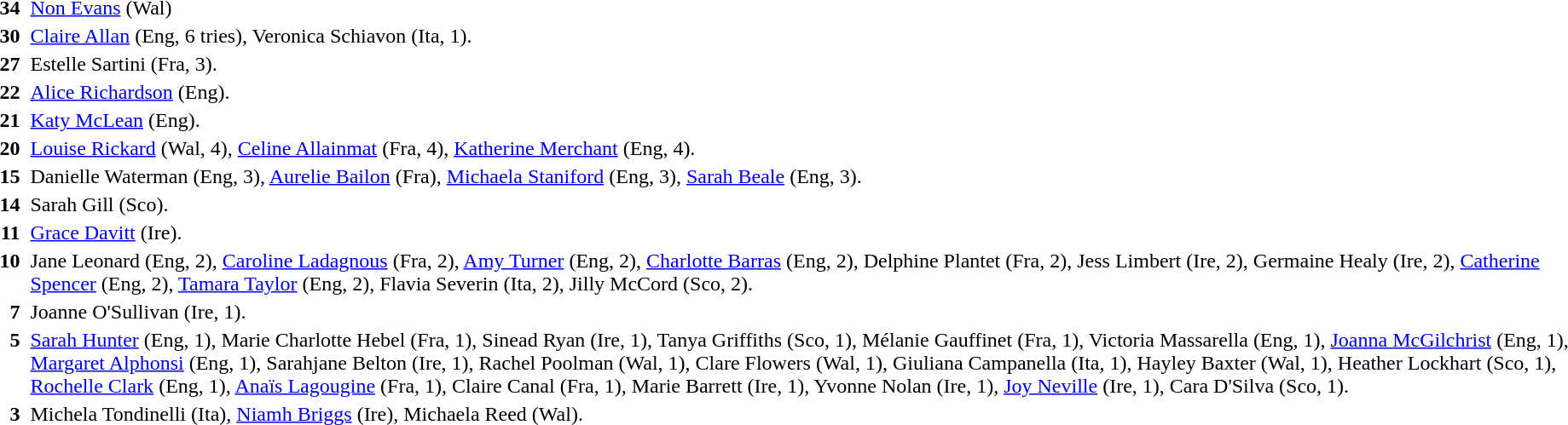<table width="100%">
<tr>
<td align="right" valign="top"><strong>34</strong></td>
<td></td>
<td><a href='#'>Non Evans</a> (Wal)</td>
</tr>
<tr>
<td align="right" valign="top"><strong>30</strong></td>
<td></td>
<td><a href='#'>Claire Allan</a> (Eng, 6 tries), Veronica Schiavon (Ita, 1).</td>
</tr>
<tr>
<td align="right" valign="top"><strong>27</strong></td>
<td></td>
<td>Estelle Sartini (Fra, 3).</td>
</tr>
<tr>
<td align="right" valign="top"><strong>22</strong></td>
<td></td>
<td><a href='#'>Alice Richardson</a> (Eng).</td>
</tr>
<tr>
<td align="right" valign="top"><strong>21</strong></td>
<td></td>
<td><a href='#'>Katy McLean</a> (Eng).</td>
</tr>
<tr>
<td align="right" valign="top"><strong>20</strong></td>
<td></td>
<td><a href='#'>Louise Rickard</a> (Wal, 4), <a href='#'>Celine Allainmat</a> (Fra, 4), <a href='#'>Katherine Merchant</a> (Eng, 4).</td>
</tr>
<tr>
<td align="right" valign="top"><strong>15</strong></td>
<td></td>
<td>Danielle Waterman (Eng, 3), <a href='#'>Aurelie Bailon</a> (Fra), <a href='#'>Michaela Staniford</a> (Eng, 3), <a href='#'>Sarah Beale</a> (Eng, 3).</td>
</tr>
<tr>
<td align="right" valign="top"><strong>14</strong></td>
<td></td>
<td>Sarah Gill (Sco).</td>
</tr>
<tr>
<td align="right" valign="top"><strong>11</strong></td>
<td></td>
<td><a href='#'>Grace Davitt</a> (Ire).</td>
</tr>
<tr>
<td align="right" valign="top"><strong>10</strong></td>
<td></td>
<td>Jane Leonard (Eng, 2), <a href='#'>Caroline Ladagnous</a> (Fra, 2), <a href='#'>Amy Turner</a> (Eng, 2), <a href='#'>Charlotte Barras</a> (Eng, 2), Delphine Plantet      (Fra, 2), Jess Limbert (Ire, 2), Germaine Healy (Ire, 2), <a href='#'>Catherine Spencer</a> (Eng, 2), <a href='#'>Tamara Taylor</a> (Eng, 2), Flavia Severin  (Ita, 2), Jilly McCord (Sco, 2).</td>
</tr>
<tr>
<td align="right" valign="top"><strong>7</strong></td>
<td></td>
<td>Joanne O'Sullivan (Ire, 1).</td>
</tr>
<tr>
<td align="right" valign="top"><strong>5</strong></td>
<td></td>
<td><a href='#'>Sarah Hunter</a> (Eng, 1), Marie Charlotte Hebel (Fra, 1), Sinead Ryan (Ire, 1), Tanya Griffiths      (Sco, 1), Mélanie Gauffinet (Fra, 1), Victoria Massarella (Eng, 1), <a href='#'>Joanna McGilchrist</a> (Eng, 1), <a href='#'>Margaret Alphonsi</a> (Eng, 1), Sarahjane Belton (Ire, 1), Rachel Poolman (Wal, 1), Clare Flowers (Wal, 1), Giuliana Campanella (Ita, 1), Hayley Baxter (Wal, 1), Heather Lockhart (Sco, 1), <a href='#'>Rochelle Clark</a> (Eng, 1), <a href='#'>Anaïs Lagougine</a> (Fra, 1), Claire Canal (Fra, 1), Marie Barrett (Ire, 1), Yvonne Nolan (Ire, 1), <a href='#'>Joy Neville</a> (Ire, 1), Cara D'Silva (Sco, 1).</td>
</tr>
<tr>
<td align="right" valign="top"><strong>3</strong></td>
<td></td>
<td>Michela Tondinelli (Ita), <a href='#'>Niamh Briggs</a> (Ire), Michaela Reed (Wal).</td>
</tr>
</table>
